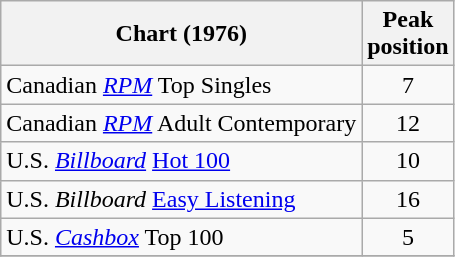<table class="wikitable sortable">
<tr>
<th>Chart (1976)</th>
<th>Peak<br>position</th>
</tr>
<tr>
<td>Canadian <em><a href='#'>RPM</a></em> Top Singles</td>
<td style="text-align:center;">7</td>
</tr>
<tr>
<td>Canadian <em><a href='#'>RPM</a></em> Adult Contemporary</td>
<td style="text-align:center;">12</td>
</tr>
<tr>
<td>U.S. <em><a href='#'>Billboard</a></em> <a href='#'>Hot 100</a></td>
<td style="text-align:center;">10</td>
</tr>
<tr>
<td>U.S. <em>Billboard</em> <a href='#'>Easy Listening</a></td>
<td style="text-align:center;">16</td>
</tr>
<tr>
<td>U.S. <em><a href='#'>Cashbox</a></em> Top 100</td>
<td style="text-align:center;">5</td>
</tr>
<tr>
</tr>
</table>
